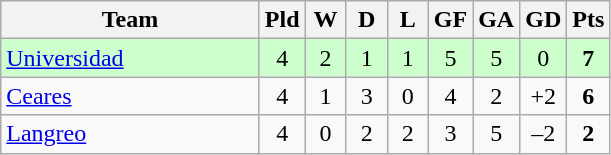<table class="wikitable" style="text-align: center;">
<tr>
<th width=165>Team</th>
<th width=20>Pld</th>
<th width=20>W</th>
<th width=20>D</th>
<th width=20>L</th>
<th width=20>GF</th>
<th width=20>GA</th>
<th width=20>GD</th>
<th width=20>Pts</th>
</tr>
<tr bgcolor=#ccffcc>
<td align=left><a href='#'>Universidad</a></td>
<td>4</td>
<td>2</td>
<td>1</td>
<td>1</td>
<td>5</td>
<td>5</td>
<td>0</td>
<td><strong>7</strong></td>
</tr>
<tr>
<td align=left><a href='#'>Ceares</a></td>
<td>4</td>
<td>1</td>
<td>3</td>
<td>0</td>
<td>4</td>
<td>2</td>
<td>+2</td>
<td><strong>6</strong></td>
</tr>
<tr>
<td align=left><a href='#'>Langreo</a></td>
<td>4</td>
<td>0</td>
<td>2</td>
<td>2</td>
<td>3</td>
<td>5</td>
<td>–2</td>
<td><strong>2</strong></td>
</tr>
</table>
